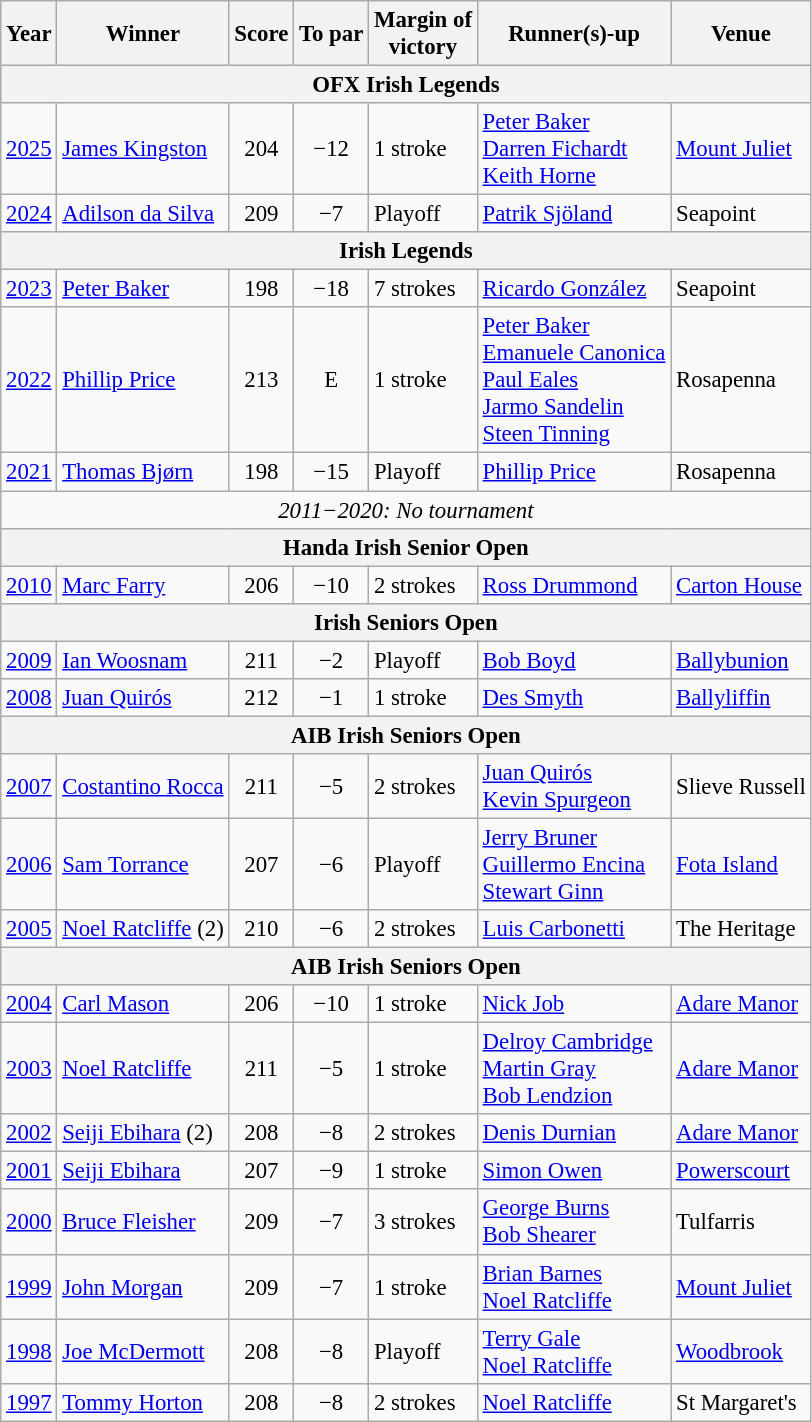<table class="wikitable" style="font-size:95%">
<tr>
<th>Year</th>
<th>Winner</th>
<th>Score</th>
<th>To par</th>
<th>Margin of<br>victory</th>
<th>Runner(s)-up</th>
<th>Venue</th>
</tr>
<tr>
<th colspan=8>OFX Irish Legends</th>
</tr>
<tr>
<td><a href='#'>2025</a></td>
<td> <a href='#'>James Kingston</a></td>
<td align=center>204</td>
<td align=center>−12</td>
<td>1 stroke</td>
<td> <a href='#'>Peter Baker</a><br> <a href='#'>Darren Fichardt</a><br> <a href='#'>Keith Horne</a></td>
<td><a href='#'>Mount Juliet</a></td>
</tr>
<tr>
<td><a href='#'>2024</a></td>
<td> <a href='#'>Adilson da Silva</a></td>
<td align=center>209</td>
<td align=center>−7</td>
<td>Playoff</td>
<td> <a href='#'>Patrik Sjöland</a></td>
<td>Seapoint</td>
</tr>
<tr>
<th colspan=8>Irish Legends</th>
</tr>
<tr>
<td><a href='#'>2023</a></td>
<td> <a href='#'>Peter Baker</a></td>
<td align=center>198</td>
<td align=center>−18</td>
<td>7 strokes</td>
<td> <a href='#'>Ricardo González</a></td>
<td>Seapoint</td>
</tr>
<tr>
<td><a href='#'>2022</a></td>
<td> <a href='#'>Phillip Price</a></td>
<td align=center>213</td>
<td align=center>E</td>
<td>1 stroke</td>
<td> <a href='#'>Peter Baker</a><br> <a href='#'>Emanuele Canonica</a><br> <a href='#'>Paul Eales</a><br> <a href='#'>Jarmo Sandelin</a><br> <a href='#'>Steen Tinning</a></td>
<td>Rosapenna</td>
</tr>
<tr>
<td><a href='#'>2021</a></td>
<td> <a href='#'>Thomas Bjørn</a></td>
<td align=center>198</td>
<td align=center>−15</td>
<td>Playoff</td>
<td> <a href='#'>Phillip Price</a></td>
<td>Rosapenna</td>
</tr>
<tr>
<td colspan=8 align=center><em>2011−2020: No tournament</em></td>
</tr>
<tr>
<th colspan=8>Handa Irish Senior Open</th>
</tr>
<tr>
<td><a href='#'>2010</a></td>
<td> <a href='#'>Marc Farry</a></td>
<td align=center>206</td>
<td align=center>−10</td>
<td>2 strokes</td>
<td> <a href='#'>Ross Drummond</a></td>
<td><a href='#'>Carton House</a></td>
</tr>
<tr>
<th colspan=8>Irish Seniors Open</th>
</tr>
<tr>
<td><a href='#'>2009</a></td>
<td> <a href='#'>Ian Woosnam</a></td>
<td align=center>211</td>
<td align=center>−2</td>
<td>Playoff</td>
<td> <a href='#'>Bob Boyd</a></td>
<td><a href='#'>Ballybunion</a></td>
</tr>
<tr>
<td><a href='#'>2008</a></td>
<td> <a href='#'>Juan Quirós</a></td>
<td align=center>212</td>
<td align=center>−1</td>
<td>1 stroke</td>
<td> <a href='#'>Des Smyth</a></td>
<td><a href='#'>Ballyliffin</a></td>
</tr>
<tr>
<th colspan=8>AIB Irish Seniors Open</th>
</tr>
<tr>
<td><a href='#'>2007</a></td>
<td> <a href='#'>Costantino Rocca</a></td>
<td align=center>211</td>
<td align=center>−5</td>
<td>2 strokes</td>
<td> <a href='#'>Juan Quirós</a><br> <a href='#'>Kevin Spurgeon</a></td>
<td>Slieve Russell</td>
</tr>
<tr>
<td><a href='#'>2006</a></td>
<td> <a href='#'>Sam Torrance</a></td>
<td align=center>207</td>
<td align=center>−6</td>
<td>Playoff</td>
<td> <a href='#'>Jerry Bruner</a><br> <a href='#'>Guillermo Encina</a><br> <a href='#'>Stewart Ginn</a></td>
<td><a href='#'>Fota Island</a></td>
</tr>
<tr>
<td><a href='#'>2005</a></td>
<td> <a href='#'>Noel Ratcliffe</a> (2)</td>
<td align=center>210</td>
<td align=center>−6</td>
<td>2 strokes</td>
<td> <a href='#'>Luis Carbonetti</a></td>
<td>The Heritage</td>
</tr>
<tr>
<th colspan=8>AIB Irish Seniors Open</th>
</tr>
<tr>
<td><a href='#'>2004</a></td>
<td> <a href='#'>Carl Mason</a></td>
<td align=center>206</td>
<td align=center>−10</td>
<td>1 stroke</td>
<td> <a href='#'>Nick Job</a></td>
<td><a href='#'>Adare Manor</a></td>
</tr>
<tr>
<td><a href='#'>2003</a></td>
<td> <a href='#'>Noel Ratcliffe</a></td>
<td align=center>211</td>
<td align=center>−5</td>
<td>1 stroke</td>
<td> <a href='#'>Delroy Cambridge</a><br> <a href='#'>Martin Gray</a><br> <a href='#'>Bob Lendzion</a></td>
<td><a href='#'>Adare Manor</a></td>
</tr>
<tr>
<td><a href='#'>2002</a></td>
<td> <a href='#'>Seiji Ebihara</a> (2)</td>
<td align=center>208</td>
<td align=center>−8</td>
<td>2 strokes</td>
<td> <a href='#'>Denis Durnian</a></td>
<td><a href='#'>Adare Manor</a></td>
</tr>
<tr>
<td><a href='#'>2001</a></td>
<td> <a href='#'>Seiji Ebihara</a></td>
<td align=center>207</td>
<td align=center>−9</td>
<td>1 stroke</td>
<td> <a href='#'>Simon Owen</a></td>
<td><a href='#'>Powerscourt</a></td>
</tr>
<tr>
<td><a href='#'>2000</a></td>
<td> <a href='#'>Bruce Fleisher</a></td>
<td align=center>209</td>
<td align=center>−7</td>
<td>3 strokes</td>
<td> <a href='#'>George Burns</a><br> <a href='#'>Bob Shearer</a></td>
<td>Tulfarris</td>
</tr>
<tr>
<td><a href='#'>1999</a></td>
<td> <a href='#'>John Morgan</a></td>
<td align=center>209</td>
<td align=center>−7</td>
<td>1 stroke</td>
<td> <a href='#'>Brian Barnes</a><br> <a href='#'>Noel Ratcliffe</a></td>
<td><a href='#'>Mount Juliet</a></td>
</tr>
<tr>
<td><a href='#'>1998</a></td>
<td> <a href='#'>Joe McDermott</a></td>
<td align=center>208</td>
<td align=center>−8</td>
<td>Playoff</td>
<td> <a href='#'>Terry Gale</a><br> <a href='#'>Noel Ratcliffe</a></td>
<td><a href='#'>Woodbrook</a></td>
</tr>
<tr>
<td><a href='#'>1997</a></td>
<td> <a href='#'>Tommy Horton</a></td>
<td align=center>208</td>
<td align=center>−8</td>
<td>2 strokes</td>
<td> <a href='#'>Noel Ratcliffe</a></td>
<td>St Margaret's</td>
</tr>
</table>
